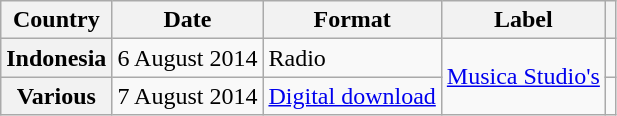<table class="wikitable plainrowheaders">
<tr>
<th>Country</th>
<th>Date</th>
<th>Format</th>
<th>Label</th>
<th></th>
</tr>
<tr>
<th scope="row">Indonesia</th>
<td>6 August 2014</td>
<td>Radio</td>
<td rowspan=2><a href='#'>Musica Studio's</a></td>
<td></td>
</tr>
<tr>
<th scope="row">Various</th>
<td>7 August 2014</td>
<td><a href='#'>Digital download</a></td>
<td></td>
</tr>
</table>
